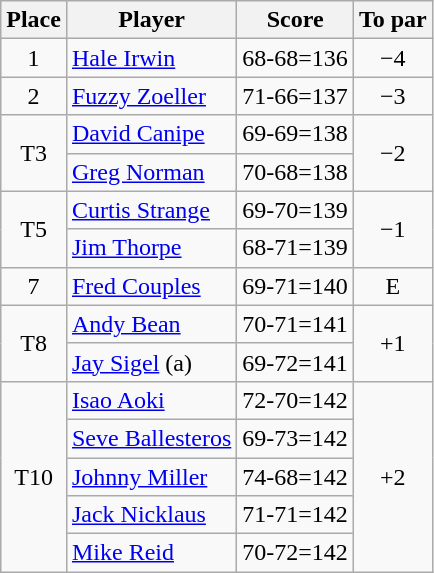<table class="wikitable">
<tr>
<th>Place</th>
<th>Player</th>
<th>Score</th>
<th>To par</th>
</tr>
<tr>
<td align=center>1</td>
<td> <a href='#'>Hale Irwin</a></td>
<td align=center>68-68=136</td>
<td align=center>−4</td>
</tr>
<tr>
<td align=center>2</td>
<td> <a href='#'>Fuzzy Zoeller</a></td>
<td align=center>71-66=137</td>
<td align=center>−3</td>
</tr>
<tr>
<td rowspan="2" align=center>T3</td>
<td> <a href='#'>David Canipe</a></td>
<td align=center>69-69=138</td>
<td rowspan="2" align=center>−2</td>
</tr>
<tr>
<td> <a href='#'>Greg Norman</a></td>
<td align=center>70-68=138</td>
</tr>
<tr>
<td rowspan="2" align=center>T5</td>
<td> <a href='#'>Curtis Strange</a></td>
<td align=center>69-70=139</td>
<td rowspan="2" align=center>−1</td>
</tr>
<tr>
<td> <a href='#'>Jim Thorpe</a></td>
<td align=center>68-71=139</td>
</tr>
<tr>
<td align=center>7</td>
<td> <a href='#'>Fred Couples</a></td>
<td align=center>69-71=140</td>
<td align=center>E</td>
</tr>
<tr>
<td rowspan="2" align=center>T8</td>
<td> <a href='#'>Andy Bean</a></td>
<td align=center>70-71=141</td>
<td rowspan="2" align=center>+1</td>
</tr>
<tr>
<td> <a href='#'>Jay Sigel</a> (a)</td>
<td align=center>69-72=141</td>
</tr>
<tr>
<td rowspan="5" align=center>T10</td>
<td> <a href='#'>Isao Aoki</a></td>
<td align=center>72-70=142</td>
<td rowspan="5" align=center>+2</td>
</tr>
<tr>
<td> <a href='#'>Seve Ballesteros</a></td>
<td align=center>69-73=142</td>
</tr>
<tr>
<td> <a href='#'>Johnny Miller</a></td>
<td align=center>74-68=142</td>
</tr>
<tr>
<td> <a href='#'>Jack Nicklaus</a></td>
<td align=center>71-71=142</td>
</tr>
<tr>
<td> <a href='#'>Mike Reid</a></td>
<td align=center>70-72=142</td>
</tr>
</table>
